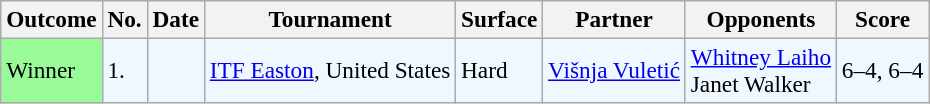<table class="sortable wikitable" style=font-size:97%>
<tr>
<th>Outcome</th>
<th>No.</th>
<th>Date</th>
<th>Tournament</th>
<th>Surface</th>
<th>Partner</th>
<th>Opponents</th>
<th>Score</th>
</tr>
<tr style="background:#f0f8ff;">
<td bgcolor="98FB98">Winner</td>
<td>1.</td>
<td></td>
<td><a href='#'>ITF Easton</a>, United States</td>
<td>Hard</td>
<td> <a href='#'>Višnja Vuletić</a></td>
<td> <a href='#'>Whitney Laiho</a> <br>  Janet Walker</td>
<td>6–4, 6–4</td>
</tr>
</table>
